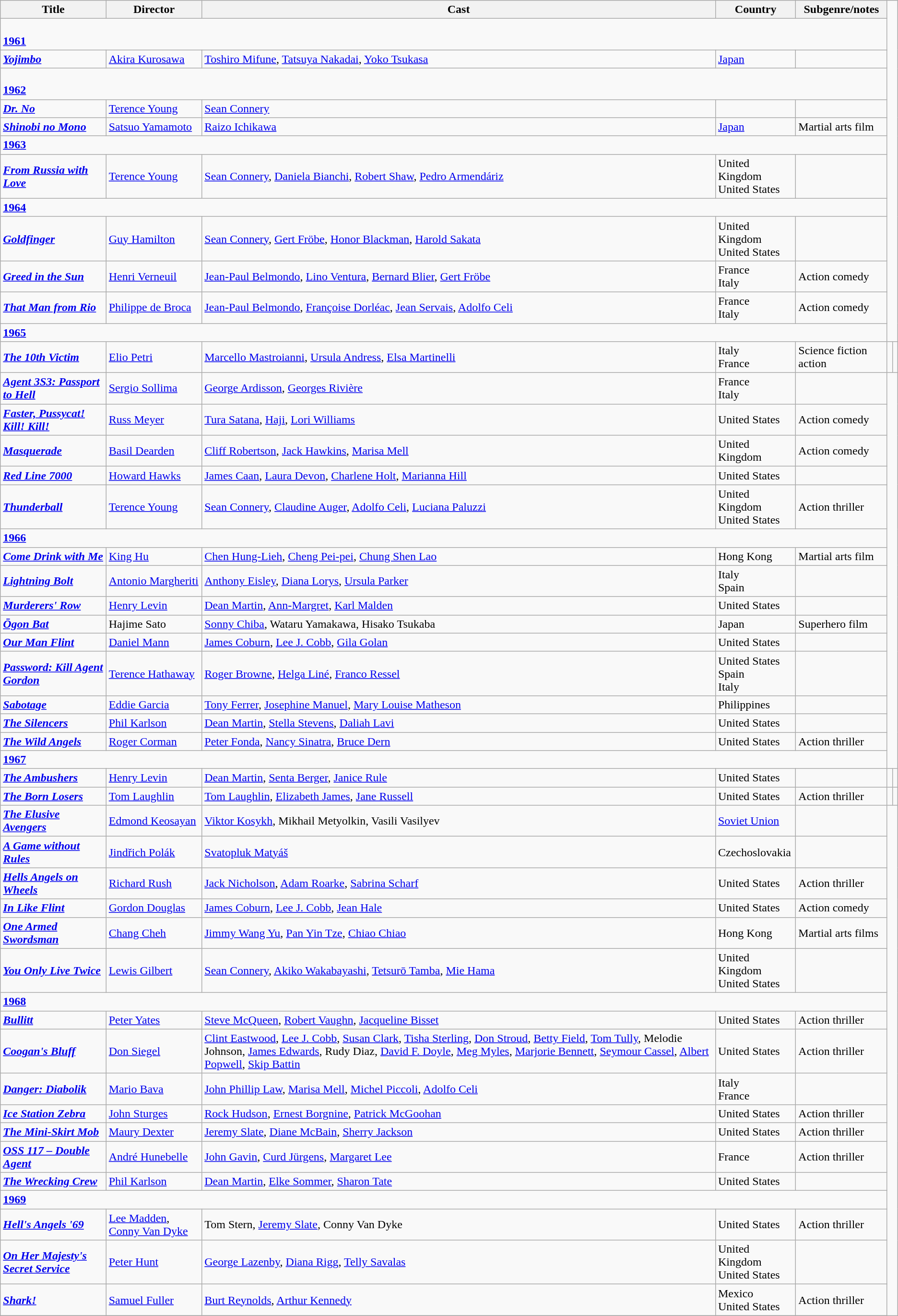<table class="wikitable">
<tr>
<th>Title</th>
<th>Director</th>
<th>Cast</th>
<th>Country</th>
<th>Subgenre/notes</th>
</tr>
<tr>
<td colspan="5" ><br><strong><a href='#'>1961</a></strong></td>
</tr>
<tr>
<td><strong><em><a href='#'>Yojimbo</a></em></strong></td>
<td><a href='#'>Akira Kurosawa</a></td>
<td><a href='#'>Toshiro Mifune</a>, <a href='#'>Tatsuya Nakadai</a>, <a href='#'>Yoko Tsukasa</a></td>
<td><a href='#'>Japan</a></td>
<td></td>
</tr>
<tr>
<td colspan="5" ><br><strong><a href='#'>1962</a></strong></td>
</tr>
<tr>
<td><strong><em><a href='#'>Dr. No</a></em></strong></td>
<td><a href='#'>Terence Young</a></td>
<td><a href='#'>Sean Connery</a></td>
<td></td>
<td></td>
</tr>
<tr>
<td><strong><em><a href='#'>Shinobi no Mono</a></em></strong></td>
<td><a href='#'>Satsuo Yamamoto</a></td>
<td><a href='#'>Raizo Ichikawa</a></td>
<td><a href='#'>Japan</a></td>
<td>Martial arts film</td>
</tr>
<tr>
<td colspan="5" ><strong><a href='#'>1963</a></strong></td>
</tr>
<tr>
<td><strong><em><a href='#'>From Russia with Love</a></em></strong></td>
<td><a href='#'>Terence Young</a></td>
<td><a href='#'>Sean Connery</a>, <a href='#'>Daniela Bianchi</a>, <a href='#'>Robert Shaw</a>, <a href='#'>Pedro Armendáriz</a></td>
<td>United Kingdom<br>United States</td>
<td></td>
</tr>
<tr>
<td colspan="5" ><strong><a href='#'>1964</a></strong></td>
</tr>
<tr>
<td><strong><em><a href='#'>Goldfinger</a></em></strong></td>
<td><a href='#'>Guy Hamilton</a></td>
<td><a href='#'>Sean Connery</a>, <a href='#'>Gert Fröbe</a>, <a href='#'>Honor Blackman</a>, <a href='#'>Harold Sakata</a></td>
<td>United Kingdom<br>United States</td>
<td></td>
</tr>
<tr>
<td><strong><em><a href='#'>Greed in the Sun</a></em></strong></td>
<td><a href='#'>Henri Verneuil</a></td>
<td><a href='#'>Jean-Paul Belmondo</a>, <a href='#'>Lino Ventura</a>, <a href='#'>Bernard Blier</a>, <a href='#'>Gert Fröbe</a></td>
<td>France<br>Italy</td>
<td>Action comedy</td>
</tr>
<tr>
<td><strong><em><a href='#'>That Man from Rio</a></em></strong></td>
<td><a href='#'>Philippe de Broca</a></td>
<td><a href='#'>Jean-Paul Belmondo</a>, <a href='#'>Françoise Dorléac</a>, <a href='#'>Jean Servais</a>, <a href='#'>Adolfo Celi</a></td>
<td>France<br>Italy</td>
<td>Action comedy</td>
</tr>
<tr>
<td colspan="5" ><strong><a href='#'>1965</a></strong></td>
</tr>
<tr>
<td><strong><em><a href='#'>The 10th Victim</a></em></strong></td>
<td><a href='#'>Elio Petri</a></td>
<td><a href='#'>Marcello Mastroianni</a>, <a href='#'>Ursula Andress</a>, <a href='#'>Elsa Martinelli</a></td>
<td>Italy<br>France</td>
<td>Science fiction action</td>
<td></td>
<td></td>
</tr>
<tr>
<td><strong><em><a href='#'>Agent 3S3: Passport to Hell</a></em></strong></td>
<td><a href='#'>Sergio Sollima</a></td>
<td><a href='#'>George Ardisson</a>, <a href='#'>Georges Rivière</a></td>
<td>France<br>Italy</td>
<td></td>
</tr>
<tr>
<td><strong><em><a href='#'>Faster, Pussycat! Kill! Kill!</a></em></strong></td>
<td><a href='#'>Russ Meyer</a></td>
<td><a href='#'>Tura Satana</a>, <a href='#'>Haji</a>, <a href='#'>Lori Williams</a></td>
<td>United States</td>
<td>Action comedy</td>
</tr>
<tr>
<td><strong><em><a href='#'>Masquerade</a></em></strong></td>
<td><a href='#'>Basil Dearden</a></td>
<td><a href='#'>Cliff Robertson</a>, <a href='#'>Jack Hawkins</a>, <a href='#'>Marisa Mell</a></td>
<td>United Kingdom</td>
<td>Action comedy</td>
</tr>
<tr>
<td><strong><em><a href='#'>Red Line 7000</a></em></strong></td>
<td><a href='#'>Howard Hawks</a></td>
<td><a href='#'>James Caan</a>, <a href='#'>Laura Devon</a>, <a href='#'>Charlene Holt</a>, <a href='#'>Marianna Hill</a></td>
<td>United States</td>
<td></td>
</tr>
<tr>
<td><strong><em><a href='#'>Thunderball</a></em></strong></td>
<td><a href='#'>Terence Young</a></td>
<td><a href='#'>Sean Connery</a>, <a href='#'>Claudine Auger</a>, <a href='#'>Adolfo Celi</a>, <a href='#'>Luciana Paluzzi</a></td>
<td>United Kingdom<br>United States</td>
<td>Action thriller</td>
</tr>
<tr>
<td colspan="5" ><strong><a href='#'>1966</a></strong></td>
</tr>
<tr>
<td><strong><em><a href='#'>Come Drink with Me</a></em></strong></td>
<td><a href='#'>King Hu</a></td>
<td><a href='#'>Chen Hung-Lieh</a>, <a href='#'>Cheng Pei-pei</a>, <a href='#'>Chung Shen Lao</a></td>
<td>Hong Kong</td>
<td>Martial arts film</td>
</tr>
<tr>
<td><strong><em><a href='#'>Lightning Bolt</a></em></strong></td>
<td><a href='#'>Antonio Margheriti</a></td>
<td><a href='#'>Anthony Eisley</a>, <a href='#'>Diana Lorys</a>, <a href='#'>Ursula Parker</a></td>
<td>Italy<br>Spain</td>
<td></td>
</tr>
<tr>
<td><strong><em><a href='#'>Murderers' Row</a></em></strong></td>
<td><a href='#'>Henry Levin</a></td>
<td><a href='#'>Dean Martin</a>, <a href='#'>Ann-Margret</a>, <a href='#'>Karl Malden</a></td>
<td>United States</td>
<td></td>
</tr>
<tr>
<td><strong><em><a href='#'>Ōgon Bat</a></em></strong></td>
<td>Hajime Sato</td>
<td><a href='#'>Sonny Chiba</a>, Wataru Yamakawa, Hisako Tsukaba</td>
<td>Japan</td>
<td>Superhero film</td>
</tr>
<tr>
<td><strong><em><a href='#'>Our Man Flint</a></em></strong></td>
<td><a href='#'>Daniel Mann</a></td>
<td><a href='#'>James Coburn</a>, <a href='#'>Lee J. Cobb</a>, <a href='#'>Gila Golan</a></td>
<td>United States</td>
<td></td>
</tr>
<tr>
<td><strong><em><a href='#'>Password: Kill Agent Gordon</a></em></strong></td>
<td><a href='#'>Terence Hathaway</a></td>
<td><a href='#'>Roger Browne</a>, <a href='#'>Helga Liné</a>, <a href='#'>Franco Ressel</a></td>
<td>United States<br>Spain<br>Italy</td>
<td></td>
</tr>
<tr>
<td><strong><em><a href='#'>Sabotage</a></em></strong></td>
<td><a href='#'>Eddie Garcia</a></td>
<td><a href='#'>Tony Ferrer</a>, <a href='#'>Josephine Manuel</a>, <a href='#'>Mary Louise Matheson</a></td>
<td>Philippines</td>
<td></td>
</tr>
<tr>
<td><strong><em><a href='#'>The Silencers</a></em></strong></td>
<td><a href='#'>Phil Karlson</a></td>
<td><a href='#'>Dean Martin</a>, <a href='#'>Stella Stevens</a>, <a href='#'>Daliah Lavi</a></td>
<td>United States</td>
<td></td>
</tr>
<tr>
<td><strong><em><a href='#'>The Wild Angels</a></em></strong></td>
<td><a href='#'>Roger Corman</a></td>
<td><a href='#'>Peter Fonda</a>, <a href='#'>Nancy Sinatra</a>, <a href='#'>Bruce Dern</a></td>
<td>United States</td>
<td>Action thriller</td>
</tr>
<tr>
<td colspan="5" ><strong><a href='#'>1967</a></strong></td>
</tr>
<tr>
<td><strong><em><a href='#'>The Ambushers</a></em></strong></td>
<td><a href='#'>Henry Levin</a></td>
<td><a href='#'>Dean Martin</a>, <a href='#'>Senta Berger</a>, <a href='#'>Janice Rule</a></td>
<td>United States</td>
<td></td>
<td></td>
<td></td>
</tr>
<tr>
<td><strong><em><a href='#'>The Born Losers</a></em></strong></td>
<td><a href='#'>Tom Laughlin</a></td>
<td><a href='#'>Tom Laughlin</a>, <a href='#'>Elizabeth James</a>, <a href='#'>Jane Russell</a></td>
<td>United States</td>
<td>Action thriller</td>
<td></td>
<td></td>
</tr>
<tr>
<td><strong><em><a href='#'>The Elusive Avengers</a></em></strong></td>
<td><a href='#'>Edmond Keosayan</a></td>
<td><a href='#'>Viktor Kosykh</a>, Mikhail Metyolkin, Vasili Vasilyev</td>
<td><a href='#'>Soviet Union</a></td>
<td></td>
</tr>
<tr>
<td><strong><em><a href='#'>A Game without Rules</a></em></strong></td>
<td><a href='#'>Jindřich Polák</a></td>
<td><a href='#'>Svatopluk Matyáš</a></td>
<td>Czechoslovakia</td>
<td></td>
</tr>
<tr>
<td><strong><em><a href='#'>Hells Angels on Wheels</a></em></strong></td>
<td><a href='#'>Richard Rush</a></td>
<td><a href='#'>Jack Nicholson</a>, <a href='#'>Adam Roarke</a>, <a href='#'>Sabrina Scharf</a></td>
<td>United States</td>
<td>Action thriller</td>
</tr>
<tr>
<td><strong><em><a href='#'>In Like Flint</a></em></strong></td>
<td><a href='#'>Gordon Douglas</a></td>
<td><a href='#'>James Coburn</a>, <a href='#'>Lee J. Cobb</a>, <a href='#'>Jean Hale</a></td>
<td>United States</td>
<td>Action comedy</td>
</tr>
<tr>
<td><strong><em><a href='#'>One Armed Swordsman</a></em></strong></td>
<td><a href='#'>Chang Cheh</a></td>
<td><a href='#'>Jimmy Wang Yu</a>, <a href='#'>Pan Yin Tze</a>, <a href='#'>Chiao Chiao</a></td>
<td>Hong Kong</td>
<td>Martial arts films</td>
</tr>
<tr>
<td><strong><em><a href='#'>You Only Live Twice</a></em></strong></td>
<td><a href='#'>Lewis Gilbert</a></td>
<td><a href='#'>Sean Connery</a>, <a href='#'>Akiko Wakabayashi</a>, <a href='#'>Tetsurō Tamba</a>, <a href='#'>Mie Hama</a></td>
<td>United Kingdom<br>United States</td>
<td></td>
</tr>
<tr>
<td colspan="5" ><strong><a href='#'>1968</a></strong></td>
</tr>
<tr>
<td><strong><em><a href='#'>Bullitt</a></em></strong></td>
<td><a href='#'>Peter Yates</a></td>
<td><a href='#'>Steve McQueen</a>, <a href='#'>Robert Vaughn</a>, <a href='#'>Jacqueline Bisset</a></td>
<td>United States</td>
<td>Action thriller</td>
</tr>
<tr>
<td><strong><em><a href='#'>Coogan's Bluff</a></em></strong></td>
<td><a href='#'>Don Siegel</a></td>
<td><a href='#'>Clint Eastwood</a>, <a href='#'>Lee J. Cobb</a>, <a href='#'>Susan Clark</a>, <a href='#'>Tisha Sterling</a>, <a href='#'>Don Stroud</a>, <a href='#'>Betty Field</a>, <a href='#'>Tom Tully</a>, Melodie Johnson, <a href='#'>James Edwards</a>, Rudy Diaz, <a href='#'>David F. Doyle</a>, <a href='#'>Meg Myles</a>, <a href='#'>Marjorie Bennett</a>, <a href='#'>Seymour Cassel</a>, <a href='#'>Albert Popwell</a>, <a href='#'>Skip Battin</a></td>
<td>United States</td>
<td>Action thriller</td>
</tr>
<tr>
<td><strong><em><a href='#'>Danger: Diabolik</a></em></strong></td>
<td><a href='#'>Mario Bava</a></td>
<td><a href='#'>John Phillip Law</a>, <a href='#'>Marisa Mell</a>, <a href='#'>Michel Piccoli</a>, <a href='#'>Adolfo Celi</a></td>
<td>Italy<br>France</td>
<td></td>
</tr>
<tr>
<td><strong><em><a href='#'>Ice Station Zebra</a></em></strong></td>
<td><a href='#'>John Sturges</a></td>
<td><a href='#'>Rock Hudson</a>, <a href='#'>Ernest Borgnine</a>, <a href='#'>Patrick McGoohan</a></td>
<td>United States</td>
<td>Action thriller</td>
</tr>
<tr>
<td><strong><em><a href='#'>The Mini-Skirt Mob</a></em></strong></td>
<td><a href='#'>Maury Dexter</a></td>
<td><a href='#'>Jeremy Slate</a>, <a href='#'>Diane McBain</a>, <a href='#'>Sherry Jackson</a></td>
<td>United States</td>
<td>Action thriller</td>
</tr>
<tr>
<td><strong><em><a href='#'>OSS 117 – Double Agent</a></em></strong></td>
<td><a href='#'>André Hunebelle</a></td>
<td><a href='#'>John Gavin</a>, <a href='#'>Curd Jürgens</a>, <a href='#'>Margaret Lee</a></td>
<td>France</td>
<td>Action thriller</td>
</tr>
<tr>
<td><strong><em><a href='#'>The Wrecking Crew</a></em></strong></td>
<td><a href='#'>Phil Karlson</a></td>
<td><a href='#'>Dean Martin</a>, <a href='#'>Elke Sommer</a>, <a href='#'>Sharon Tate</a></td>
<td>United States</td>
<td></td>
</tr>
<tr>
<td colspan="5" ><strong><a href='#'>1969</a></strong></td>
</tr>
<tr>
<td><strong><em><a href='#'>Hell's Angels '69</a></em></strong></td>
<td><a href='#'>Lee Madden</a>, <a href='#'>Conny Van Dyke</a></td>
<td>Tom Stern, <a href='#'>Jeremy Slate</a>, Conny Van Dyke</td>
<td>United States</td>
<td>Action thriller</td>
</tr>
<tr>
<td><strong><em><a href='#'>On Her Majesty's Secret Service</a></em></strong></td>
<td><a href='#'>Peter Hunt</a></td>
<td><a href='#'>George Lazenby</a>, <a href='#'>Diana Rigg</a>, <a href='#'>Telly Savalas</a></td>
<td>United Kingdom<br>United States</td>
<td></td>
</tr>
<tr>
<td><strong><em><a href='#'>Shark!</a></em></strong></td>
<td><a href='#'>Samuel Fuller</a></td>
<td><a href='#'>Burt Reynolds</a>, <a href='#'>Arthur Kennedy</a></td>
<td>Mexico<br>United States</td>
<td>Action thriller</td>
</tr>
<tr>
</tr>
</table>
